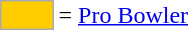<table>
<tr>
<td style="background-color:#FFCC00; border:1px solid #aaaaaa; width:2em;"></td>
<td>= <a href='#'>Pro Bowler</a> </td>
</tr>
</table>
